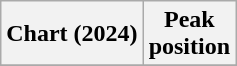<table class="wikitable sortable plainrowheaders" style="text-align:center">
<tr>
<th scope="col">Chart (2024)</th>
<th scope="col">Peak<br>position</th>
</tr>
<tr>
</tr>
</table>
